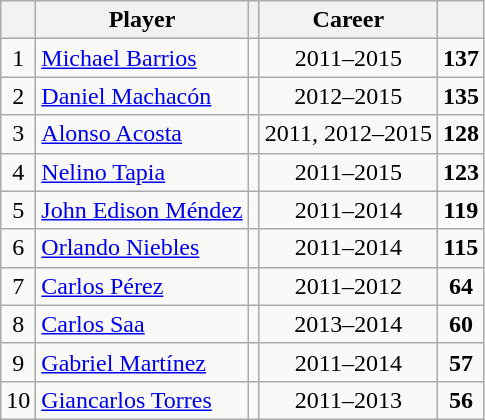<table class="wikitable sortable" style="text-align:center;">
<tr>
<th scope=col></th>
<th scope=col>Player</th>
<th scope=col></th>
<th scope=col>Career</th>
<th scope=col></th>
</tr>
<tr>
<td>1</td>
<td align=left> <a href='#'>Michael Barrios</a></td>
<td></td>
<td>2011–2015</td>
<td><strong>137</strong></td>
</tr>
<tr>
<td>2</td>
<td align=left> <a href='#'>Daniel Machacón</a></td>
<td></td>
<td>2012–2015</td>
<td><strong>135</strong></td>
</tr>
<tr>
<td>3</td>
<td align=left> <a href='#'>Alonso Acosta</a></td>
<td></td>
<td>2011, 2012–2015</td>
<td><strong>128</strong></td>
</tr>
<tr>
<td>4</td>
<td align=left> <a href='#'>Nelino Tapia</a></td>
<td></td>
<td>2011–2015</td>
<td><strong>123</strong></td>
</tr>
<tr>
<td>5</td>
<td align=left> <a href='#'>John Edison Méndez</a></td>
<td></td>
<td>2011–2014</td>
<td><strong>119</strong></td>
</tr>
<tr>
<td>6</td>
<td align=left> <a href='#'>Orlando Niebles</a></td>
<td></td>
<td>2011–2014</td>
<td><strong>115</strong></td>
</tr>
<tr>
<td>7</td>
<td align=left> <a href='#'>Carlos Pérez</a></td>
<td></td>
<td>2011–2012</td>
<td><strong>64</strong></td>
</tr>
<tr>
<td>8</td>
<td align=left> <a href='#'>Carlos Saa</a></td>
<td></td>
<td>2013–2014</td>
<td><strong>60</strong></td>
</tr>
<tr>
<td>9</td>
<td align=left> <a href='#'>Gabriel Martínez</a></td>
<td></td>
<td>2011–2014</td>
<td><strong>57</strong></td>
</tr>
<tr>
<td>10</td>
<td align=left> <a href='#'>Giancarlos Torres</a></td>
<td></td>
<td>2011–2013</td>
<td><strong>56</strong></td>
</tr>
</table>
